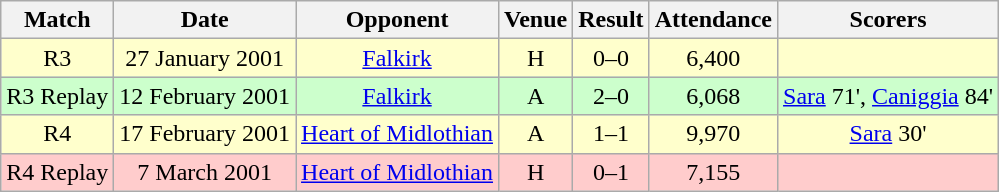<table class="wikitable" style="font-size:100%; text-align:center">
<tr>
<th>Match</th>
<th>Date</th>
<th>Opponent</th>
<th>Venue</th>
<th>Result</th>
<th>Attendance</th>
<th>Scorers</th>
</tr>
<tr style="background: #FFFFCC;">
<td>R3</td>
<td>27 January 2001</td>
<td><a href='#'>Falkirk</a></td>
<td>H</td>
<td>0–0</td>
<td>6,400</td>
<td></td>
</tr>
<tr style="background: #CCFFCC;">
<td>R3 Replay</td>
<td>12 February 2001</td>
<td><a href='#'>Falkirk</a></td>
<td>A</td>
<td>2–0</td>
<td>6,068</td>
<td><a href='#'>Sara</a> 71', <a href='#'>Caniggia</a> 84'</td>
</tr>
<tr style="background: #FFFFCC;">
<td>R4</td>
<td>17 February 2001</td>
<td><a href='#'>Heart of Midlothian</a></td>
<td>A</td>
<td>1–1</td>
<td>9,970</td>
<td><a href='#'>Sara</a> 30'</td>
</tr>
<tr style="background: #FFCCCC;">
<td>R4 Replay</td>
<td>7 March 2001</td>
<td><a href='#'>Heart of Midlothian</a></td>
<td>H</td>
<td>0–1</td>
<td>7,155</td>
<td></td>
</tr>
</table>
